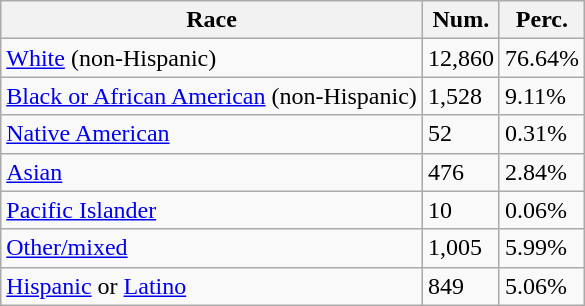<table class="wikitable">
<tr>
<th>Race</th>
<th>Num.</th>
<th>Perc.</th>
</tr>
<tr>
<td><a href='#'>White</a> (non-Hispanic)</td>
<td>12,860</td>
<td>76.64%</td>
</tr>
<tr>
<td><a href='#'>Black or African American</a> (non-Hispanic)</td>
<td>1,528</td>
<td>9.11%</td>
</tr>
<tr>
<td><a href='#'>Native American</a></td>
<td>52</td>
<td>0.31%</td>
</tr>
<tr>
<td><a href='#'>Asian</a></td>
<td>476</td>
<td>2.84%</td>
</tr>
<tr>
<td><a href='#'>Pacific Islander</a></td>
<td>10</td>
<td>0.06%</td>
</tr>
<tr>
<td><a href='#'>Other/mixed</a></td>
<td>1,005</td>
<td>5.99%</td>
</tr>
<tr>
<td><a href='#'>Hispanic</a> or <a href='#'>Latino</a></td>
<td>849</td>
<td>5.06%</td>
</tr>
</table>
